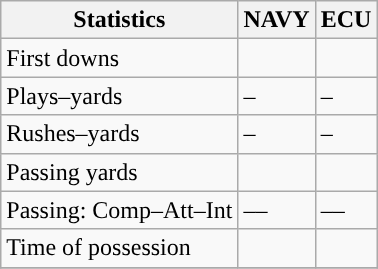<table class="wikitable" style="float: left;">
<tr>
<th>Statistics</th>
<th>NAVY</th>
<th>ECU</th>
</tr>
<tr>
<td>First downs</td>
<td></td>
<td></td>
</tr>
<tr>
<td>Plays–yards</td>
<td>–</td>
<td>–</td>
</tr>
<tr>
<td>Rushes–yards</td>
<td>–</td>
<td>–</td>
</tr>
<tr>
<td>Passing yards</td>
<td></td>
<td></td>
</tr>
<tr>
<td>Passing: Comp–Att–Int</td>
<td>––</td>
<td>––</td>
</tr>
<tr>
<td>Time of possession</td>
<td></td>
<td></td>
</tr>
<tr>
</tr>
</table>
